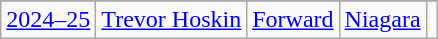<table class="wikitable sortable">
<tr>
</tr>
<tr align=center>
<td><a href='#'>2024–25</a></td>
<td><a href='#'>Trevor Hoskin</a></td>
<td><a href='#'>Forward</a></td>
<td><a href='#'>Niagara</a></td>
<td></td>
</tr>
</table>
